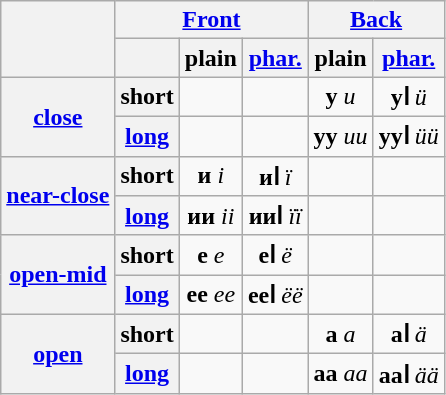<table class="wikitable" style="text-align:center">
<tr>
<th rowspan="2"></th>
<th colspan="3"><a href='#'>Front</a></th>
<th colspan="2"><a href='#'>Back</a></th>
</tr>
<tr>
<th></th>
<th>plain</th>
<th><a href='#'>phar.</a></th>
<th>plain</th>
<th><a href='#'>phar.</a></th>
</tr>
<tr>
<th rowspan="2"><a href='#'>close</a></th>
<th>short</th>
<td></td>
<td></td>
<td> <strong>у</strong> <em>u</em></td>
<td> <strong>уӏ</strong> <em>ü</em></td>
</tr>
<tr>
<th><a href='#'>long</a></th>
<td></td>
<td></td>
<td> <strong>уу</strong> <em>uu</em></td>
<td> <strong>ууӏ</strong> <em>üü</em></td>
</tr>
<tr>
<th rowspan="2"><a href='#'>near-close</a></th>
<th>short</th>
<td> <strong>и</strong> <em>i</em></td>
<td> <strong>иӏ</strong> <em>ï</em></td>
<td></td>
<td></td>
</tr>
<tr>
<th><a href='#'>long</a></th>
<td> <strong>ии</strong> <em>ii</em></td>
<td> <strong>ииӏ</strong> <em>ïï</em></td>
<td></td>
<td></td>
</tr>
<tr>
<th rowspan="2"><a href='#'>open-mid</a></th>
<th>short</th>
<td> <strong>е</strong> <em>e</em></td>
<td> <strong>еӏ</strong> <em>ë</em></td>
<td></td>
<td></td>
</tr>
<tr>
<th><a href='#'>long</a></th>
<td> <strong>ee</strong> <em>ee</em></td>
<td> <strong>eeӏ</strong> <em>ëë</em></td>
<td></td>
<td></td>
</tr>
<tr>
<th rowspan="2"><a href='#'>open</a></th>
<th>short</th>
<td></td>
<td></td>
<td> <strong>а</strong> <em>a</em></td>
<td> <strong>аӏ</strong> <em>ä</em></td>
</tr>
<tr>
<th><a href='#'>long</a></th>
<td></td>
<td></td>
<td> <strong>aa</strong> <em>aa</em></td>
<td> <strong>aaӏ</strong> <em>ää</em></td>
</tr>
</table>
